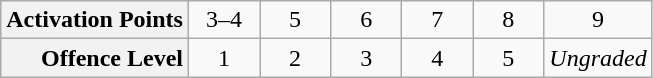<table class="wikitable" style="text-align:center;">
<tr>
<th style="text-align:right;">Activation Points</th>
<td style="width:40px;">3–4</td>
<td style="width:40px;">5</td>
<td style="width:40px;">6</td>
<td style="width:40px;">7</td>
<td style="width:40px;">8</td>
<td style="width:40px;">9</td>
</tr>
<tr>
<th style="text-align:right;">Offence Level</th>
<td>1</td>
<td>2</td>
<td>3</td>
<td>4</td>
<td>5</td>
<td><em>Ungraded</em></td>
</tr>
</table>
